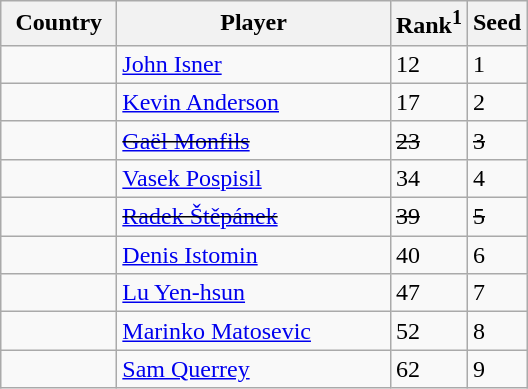<table class="sortable wikitable">
<tr>
<th width="70">Country</th>
<th width="175">Player</th>
<th>Rank<sup>1</sup></th>
<th>Seed</th>
</tr>
<tr>
<td></td>
<td><a href='#'>John Isner</a></td>
<td>12</td>
<td>1</td>
</tr>
<tr>
<td></td>
<td><a href='#'>Kevin Anderson</a></td>
<td>17</td>
<td>2</td>
</tr>
<tr>
<td><s></s></td>
<td><s><a href='#'>Gaël Monfils</a></s></td>
<td><s>23</s></td>
<td><s>3</s></td>
</tr>
<tr>
<td></td>
<td><a href='#'>Vasek Pospisil</a></td>
<td>34</td>
<td>4</td>
</tr>
<tr>
<td><s></s></td>
<td><s><a href='#'>Radek Štěpánek</a></s></td>
<td><s>39</s></td>
<td><s>5</s></td>
</tr>
<tr>
<td></td>
<td><a href='#'>Denis Istomin</a></td>
<td>40</td>
<td>6</td>
</tr>
<tr>
<td></td>
<td><a href='#'>Lu Yen-hsun</a></td>
<td>47</td>
<td>7</td>
</tr>
<tr>
<td></td>
<td><a href='#'>Marinko Matosevic</a></td>
<td>52</td>
<td>8</td>
</tr>
<tr>
<td></td>
<td><a href='#'>Sam Querrey</a></td>
<td>62</td>
<td>9</td>
</tr>
</table>
